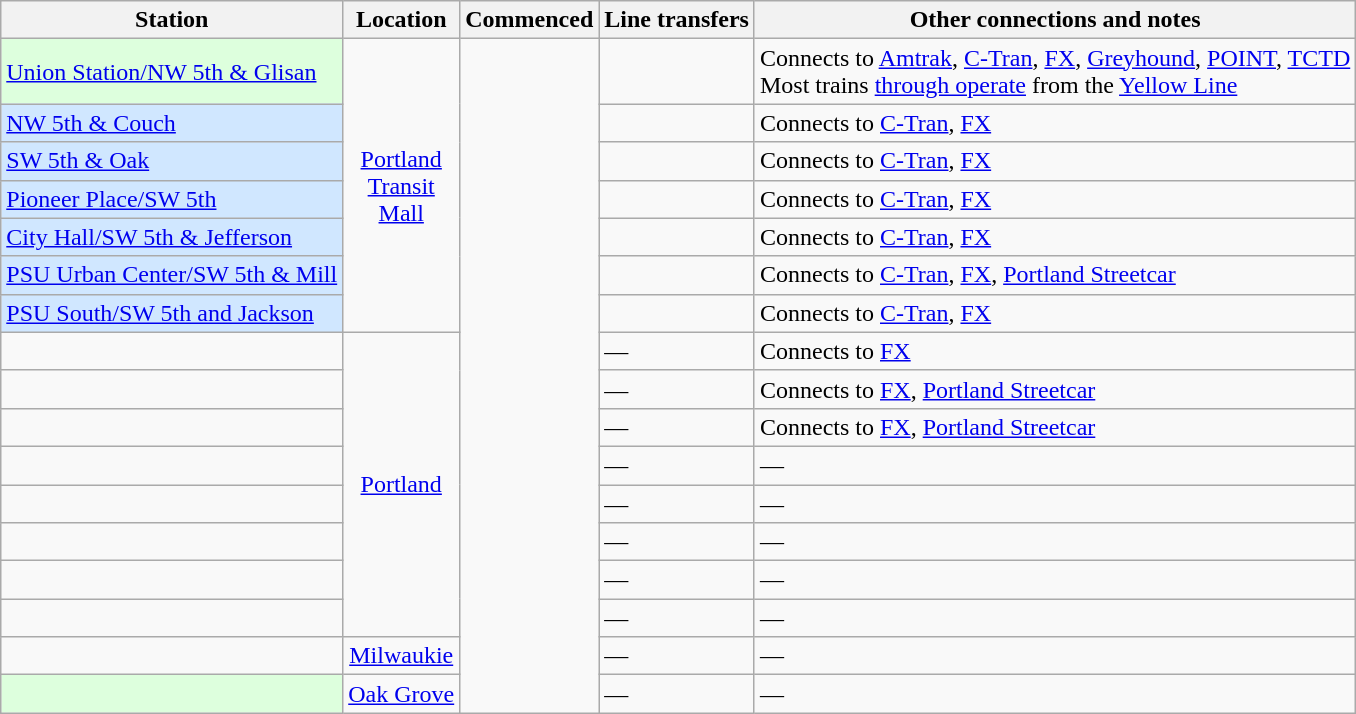<table class="wikitable sortable plainrowheaders">
<tr>
<th scope="col">Station</th>
<th scope="col">Location</th>
<th scope="col" data-sort-type="usLongDate">Commenced</th>
<th scope="col" class="unsortable">Line transfers</th>
<th scope="col" class="unsortable">Other connections and notes</th>
</tr>
<tr>
<td scope="row" style="background-color:#ddffdd"><a href='#'>Union Station/NW 5th & Glisan</a></td>
<td rowspan="7" align="center"><a href='#'>Portland<br>Transit<br>Mall</a></td>
<td rowspan="17" align="center"></td>
<td> </td>
<td>Connects to <a href='#'>Amtrak</a>, <a href='#'>C-Tran</a>, <a href='#'>FX</a>, <a href='#'>Greyhound</a>, <a href='#'>POINT</a>, <a href='#'>TCTD</a><br>Most trains <a href='#'>through operate</a> from the <a href='#'>Yellow Line</a></td>
</tr>
<tr>
<td scope="row" style="background-color:#D0E7FF"><a href='#'>NW 5th & Couch</a></td>
<td> </td>
<td>Connects to <a href='#'>C-Tran</a>, <a href='#'>FX</a></td>
</tr>
<tr>
<td scope="row" style="background-color:#D0E7FF"><a href='#'>SW 5th & Oak</a></td>
<td> </td>
<td>Connects to <a href='#'>C-Tran</a>, <a href='#'>FX</a></td>
</tr>
<tr>
<td scope="row" style="background-color:#D0E7FF"><a href='#'>Pioneer Place/SW 5th</a></td>
<td>   </td>
<td>Connects to <a href='#'>C-Tran</a>, <a href='#'>FX</a></td>
</tr>
<tr>
<td scope="row" style="background-color:#D0E7FF"><a href='#'>City Hall/SW 5th & Jefferson</a></td>
<td> </td>
<td>Connects to <a href='#'>C-Tran</a>, <a href='#'>FX</a></td>
</tr>
<tr>
<td scope="row" style="background-color:#D0E7FF"><a href='#'>PSU Urban Center/SW 5th & Mill</a></td>
<td> </td>
<td>Connects to <a href='#'>C-Tran</a>, <a href='#'>FX</a>, <a href='#'>Portland Streetcar</a></td>
</tr>
<tr>
<td scope="row" style="background-color:#D0E7FF"><a href='#'>PSU South/SW 5th and Jackson</a></td>
<td> </td>
<td>Connects to <a href='#'>C-Tran</a>, <a href='#'>FX</a></td>
</tr>
<tr>
<td scope="row"></td>
<td rowspan="8" align="center"><a href='#'>Portland</a></td>
<td>—</td>
<td>Connects to <a href='#'>FX</a></td>
</tr>
<tr>
<td scope="row"></td>
<td>—</td>
<td>Connects to <a href='#'>FX</a>, <a href='#'>Portland Streetcar</a></td>
</tr>
<tr>
<td scope="row"></td>
<td>—</td>
<td>Connects to <a href='#'>FX</a>, <a href='#'>Portland Streetcar</a></td>
</tr>
<tr>
<td scope="row"></td>
<td>—</td>
<td>—</td>
</tr>
<tr>
<td scope="row"></td>
<td>—</td>
<td>—</td>
</tr>
<tr>
<td scope="row"></td>
<td>—</td>
<td>—</td>
</tr>
<tr>
<td scope="row"></td>
<td>—</td>
<td>—</td>
</tr>
<tr>
<td scope="row"></td>
<td>—</td>
<td>—</td>
</tr>
<tr>
<td scope="row"></td>
<td align="center"><a href='#'>Milwaukie</a></td>
<td>—</td>
<td>—</td>
</tr>
<tr>
<td scope="row" style="background-color:#ddffdd"></td>
<td align="center"><a href='#'>Oak Grove</a></td>
<td>—</td>
<td>—</td>
</tr>
</table>
